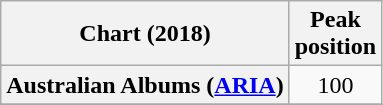<table class="wikitable sortable plainrowheaders" style="text-align:center">
<tr>
<th scope="col">Chart (2018)</th>
<th scope="col">Peak<br> position</th>
</tr>
<tr>
<th scope="row">Australian Albums (<a href='#'>ARIA</a>)</th>
<td>100</td>
</tr>
<tr>
</tr>
<tr>
</tr>
<tr>
</tr>
<tr>
</tr>
<tr>
</tr>
<tr>
</tr>
<tr>
</tr>
</table>
